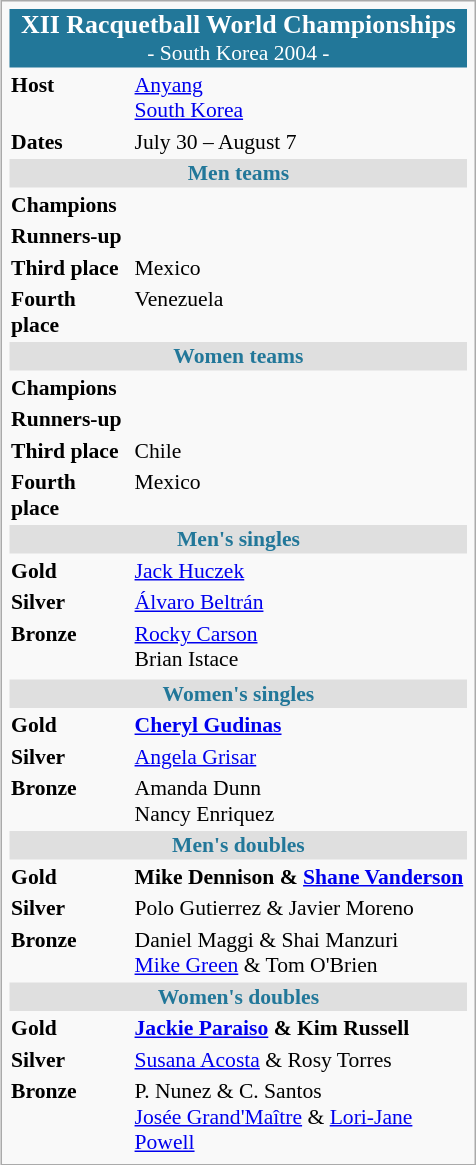<table class="infobox" style="font-size: 90%; width: 22em;">
<tr>
<td colspan="2" style="background: #227799; text-align: center; color:#ffffff;"><big><strong>XII Racquetball World Championships</strong></big><br>- South Korea 2004 -</td>
</tr>
<tr style="vertical-align:top;">
<td><strong>Host</strong></td>
<td><a href='#'>Anyang</a> <br> <a href='#'>South Korea</a></td>
</tr>
<tr style="vertical-align:top;">
<td><strong>Dates</strong></td>
<td>July 30 – August 7</td>
</tr>
<tr style="vertical-align:top;">
<td colspan="2" style="background: #dfdfdf; text-align: center; color:#227799;"><strong>Men teams</strong></td>
</tr>
<tr style="vertical-align:top;">
<td><strong>Champions</strong> </td>
<td></td>
</tr>
<tr>
<td><strong>Runners-up</strong> </td>
<td></td>
</tr>
<tr>
<td><strong>Third place</strong> </td>
<td> Mexico</td>
</tr>
<tr>
<td><strong>Fourth place</strong></td>
<td> Venezuela</td>
</tr>
<tr style="vertical-align:top;">
<td colspan="2" style="background: #dfdfdf; text-align: center; color:#227799;"><strong>Women teams</strong></td>
</tr>
<tr style="vertical-align:top;">
<td><strong>Champions</strong> </td>
<td></td>
</tr>
<tr>
<td><strong>Runners-up</strong> </td>
<td></td>
</tr>
<tr>
<td><strong>Third place</strong> </td>
<td> Chile</td>
</tr>
<tr>
<td><strong>Fourth place</strong></td>
<td> Mexico</td>
</tr>
<tr>
<td colspan="2" style="background: #dfdfdf; text-align: center; color:#227799;"><strong>Men's singles</strong></td>
</tr>
<tr style="vertical-align:top;">
<td><strong>Gold</strong> </td>
<td> <a href='#'>Jack Huczek</a></td>
</tr>
<tr>
<td><strong>Silver</strong> </td>
<td> <a href='#'>Álvaro Beltrán</a></td>
</tr>
<tr>
<td><strong>Bronze</strong> </td>
<td> <a href='#'>Rocky Carson</a><br> Brian Istace</td>
</tr>
<tr style="vertical-align:top;">
</tr>
<tr style="vertical-align:top;">
<td colspan="2" style="background: #dfdfdf; text-align: center; color:#227799;"><strong>Women's singles</strong></td>
</tr>
<tr style="vertical-align:top;">
<td><strong>Gold</strong> </td>
<td> <strong><a href='#'>Cheryl Gudinas</a></strong></td>
</tr>
<tr>
<td><strong>Silver</strong> </td>
<td> <a href='#'>Angela Grisar</a></td>
</tr>
<tr>
<td><strong>Bronze</strong> </td>
<td> Amanda Dunn<br> Nancy Enriquez</td>
</tr>
<tr style="vertical-align:top;">
<td colspan="2" style="background: #dfdfdf; text-align: center; color:#227799;"><strong>Men's doubles</strong></td>
</tr>
<tr style="vertical-align:top;">
<td><strong>Gold</strong> </td>
<td> <strong>Mike Dennison & <a href='#'>Shane Vanderson</a></strong></td>
</tr>
<tr>
<td><strong>Silver</strong> </td>
<td> Polo Gutierrez & Javier Moreno</td>
</tr>
<tr>
<td><strong>Bronze</strong> </td>
<td> Daniel Maggi & Shai Manzuri<br> <a href='#'>Mike Green</a> & Tom O'Brien</td>
</tr>
<tr style="vertical-align:top;">
<td colspan="2" style="background: #dfdfdf; text-align: center; color:#227799;"><strong>Women's doubles</strong></td>
</tr>
<tr style="vertical-align:top;">
<td><strong>Gold</strong> </td>
<td> <strong><a href='#'>Jackie Paraiso</a> & Kim Russell</strong></td>
</tr>
<tr>
<td><strong>Silver</strong> </td>
<td> <a href='#'>Susana Acosta</a> & Rosy Torres</td>
</tr>
<tr>
<td><strong>Bronze</strong> </td>
<td> P. Nunez & C. Santos<br> <a href='#'>Josée Grand'Maître</a> & <a href='#'>Lori-Jane Powell</a></td>
</tr>
</table>
